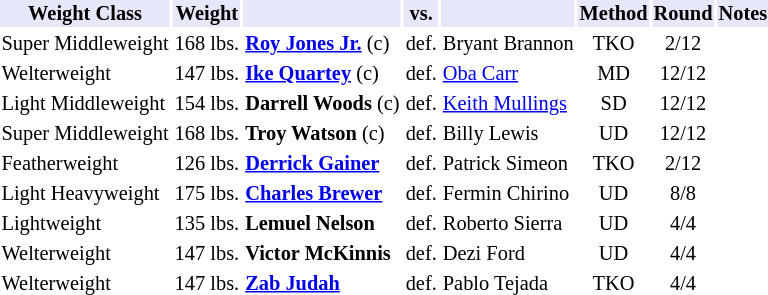<table class="toccolours" style="font-size: 85%;">
<tr>
<th style="background:#e6e8fa; color:#000; text-align:center;">Weight Class</th>
<th style="background:#e6e8fa; color:#000; text-align:center;">Weight</th>
<th style="background:#e6e8fa; color:#000; text-align:center;"></th>
<th style="background:#e6e8fa; color:#000; text-align:center;">vs.</th>
<th style="background:#e6e8fa; color:#000; text-align:center;"></th>
<th style="background:#e6e8fa; color:#000; text-align:center;">Method</th>
<th style="background:#e6e8fa; color:#000; text-align:center;">Round</th>
<th style="background:#e6e8fa; color:#000; text-align:center;">Notes</th>
</tr>
<tr>
<td>Super Middleweight</td>
<td>168 lbs.</td>
<td><strong><a href='#'>Roy Jones Jr.</a></strong> (c)</td>
<td>def.</td>
<td>Bryant Brannon</td>
<td align=center>TKO</td>
<td align=center>2/12</td>
<td></td>
</tr>
<tr>
<td>Welterweight</td>
<td>147 lbs.</td>
<td><strong><a href='#'>Ike Quartey</a></strong> (c)</td>
<td>def.</td>
<td><a href='#'>Oba Carr</a></td>
<td align=center>MD</td>
<td align=center>12/12</td>
<td></td>
</tr>
<tr>
<td>Light Middleweight</td>
<td>154 lbs.</td>
<td><strong>Darrell Woods</strong> (c)</td>
<td>def.</td>
<td><a href='#'>Keith Mullings</a></td>
<td align=center>SD</td>
<td align=center>12/12</td>
<td></td>
</tr>
<tr>
<td>Super Middleweight</td>
<td>168 lbs.</td>
<td><strong>Troy Watson</strong> (c)</td>
<td>def.</td>
<td>Billy Lewis</td>
<td align=center>UD</td>
<td align=center>12/12</td>
<td></td>
</tr>
<tr>
<td>Featherweight</td>
<td>126 lbs.</td>
<td><strong><a href='#'>Derrick Gainer</a></strong></td>
<td>def.</td>
<td>Patrick Simeon</td>
<td align=center>TKO</td>
<td align=center>2/12</td>
<td></td>
</tr>
<tr>
<td>Light Heavyweight</td>
<td>175 lbs.</td>
<td><strong><a href='#'>Charles Brewer</a></strong></td>
<td>def.</td>
<td>Fermin Chirino</td>
<td align=center>UD</td>
<td align=center>8/8</td>
</tr>
<tr>
<td>Lightweight</td>
<td>135 lbs.</td>
<td><strong>Lemuel Nelson</strong></td>
<td>def.</td>
<td>Roberto Sierra</td>
<td align=center>UD</td>
<td align=center>4/4</td>
</tr>
<tr>
<td>Welterweight</td>
<td>147 lbs.</td>
<td><strong>Victor McKinnis</strong></td>
<td>def.</td>
<td>Dezi Ford</td>
<td align=center>UD</td>
<td align=center>4/4</td>
</tr>
<tr>
<td>Welterweight</td>
<td>147 lbs.</td>
<td><strong><a href='#'>Zab Judah</a></strong></td>
<td>def.</td>
<td>Pablo Tejada</td>
<td align=center>TKO</td>
<td align=center>4/4</td>
</tr>
</table>
